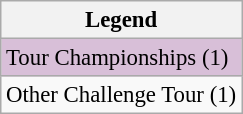<table class="wikitable" style="font-size:95%;">
<tr>
<th>Legend</th>
</tr>
<tr style="background:thistle;">
<td>Tour Championships (1)</td>
</tr>
<tr>
<td>Other Challenge Tour (1)</td>
</tr>
</table>
